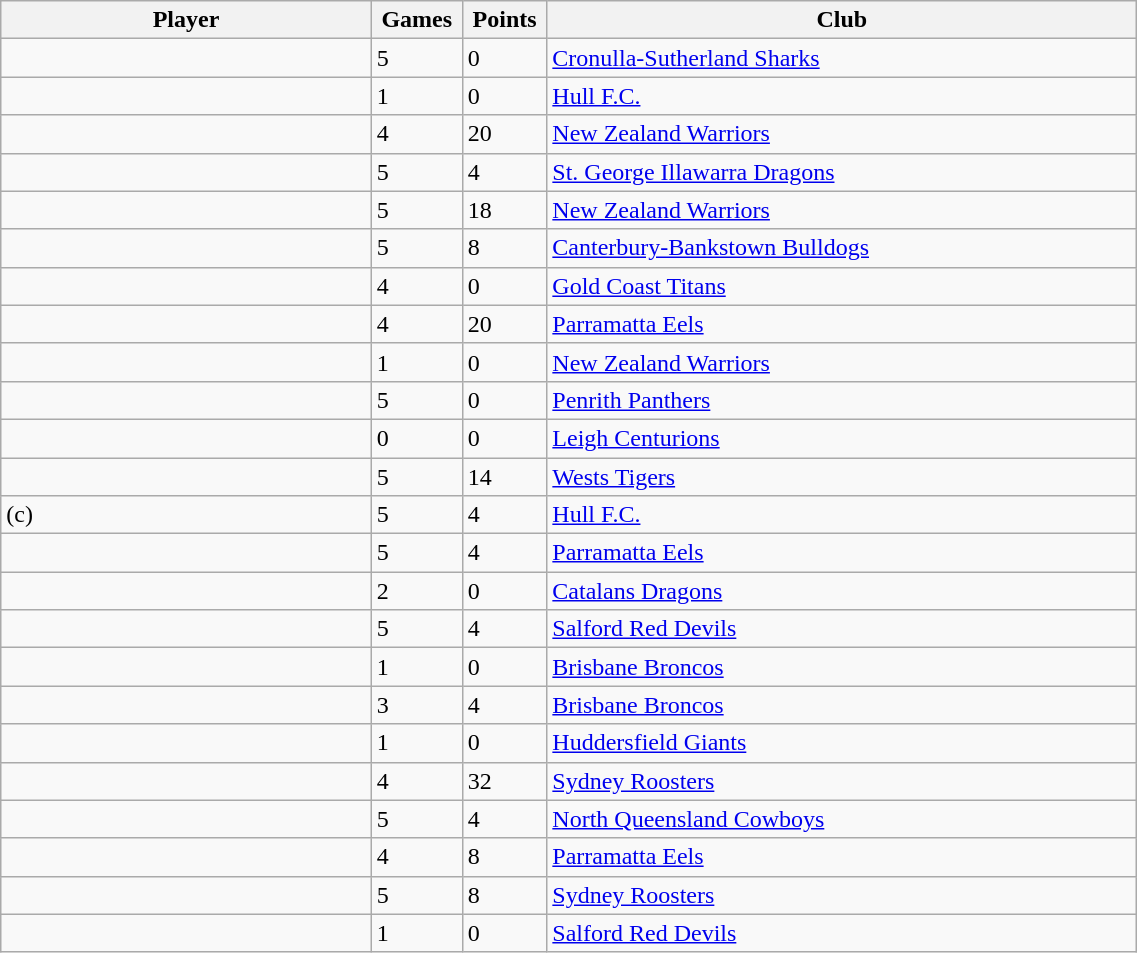<table class="wikitable sortable" style="width:60%;text-align:left">
<tr>
<th width=27%>Player</th>
<th width=4%>Games</th>
<th width=4%>Points</th>
<th width=43%>Club</th>
</tr>
<tr>
<td></td>
<td>5</td>
<td>0</td>
<td> <a href='#'>Cronulla-Sutherland Sharks</a></td>
</tr>
<tr>
<td></td>
<td>1</td>
<td>0</td>
<td> <a href='#'>Hull F.C.</a></td>
</tr>
<tr>
<td></td>
<td>4</td>
<td>20</td>
<td> <a href='#'>New Zealand Warriors</a></td>
</tr>
<tr>
<td></td>
<td>5</td>
<td>4</td>
<td> <a href='#'>St. George Illawarra Dragons</a></td>
</tr>
<tr>
<td></td>
<td>5</td>
<td>18</td>
<td> <a href='#'>New Zealand Warriors</a></td>
</tr>
<tr>
<td></td>
<td>5</td>
<td>8</td>
<td> <a href='#'>Canterbury-Bankstown Bulldogs</a></td>
</tr>
<tr>
<td></td>
<td>4</td>
<td>0</td>
<td> <a href='#'>Gold Coast Titans</a></td>
</tr>
<tr>
<td></td>
<td>4</td>
<td>20</td>
<td> <a href='#'>Parramatta Eels</a></td>
</tr>
<tr>
<td></td>
<td>1</td>
<td>0</td>
<td> <a href='#'>New Zealand Warriors</a></td>
</tr>
<tr>
<td></td>
<td>5</td>
<td>0</td>
<td> <a href='#'>Penrith Panthers</a></td>
</tr>
<tr>
<td></td>
<td>0</td>
<td>0</td>
<td> <a href='#'>Leigh Centurions</a></td>
</tr>
<tr>
<td></td>
<td>5</td>
<td>14</td>
<td> <a href='#'>Wests Tigers</a></td>
</tr>
<tr>
<td> (c)</td>
<td>5</td>
<td>4</td>
<td> <a href='#'>Hull F.C.</a></td>
</tr>
<tr>
<td></td>
<td>5</td>
<td>4</td>
<td> <a href='#'>Parramatta Eels</a></td>
</tr>
<tr>
<td></td>
<td>2</td>
<td>0</td>
<td> <a href='#'>Catalans Dragons</a></td>
</tr>
<tr>
<td></td>
<td>5</td>
<td>4</td>
<td> <a href='#'>Salford Red Devils</a></td>
</tr>
<tr>
<td></td>
<td>1</td>
<td>0</td>
<td> <a href='#'>Brisbane Broncos</a></td>
</tr>
<tr>
<td></td>
<td>3</td>
<td>4</td>
<td> <a href='#'>Brisbane Broncos</a></td>
</tr>
<tr>
<td></td>
<td>1</td>
<td>0</td>
<td> <a href='#'>Huddersfield Giants</a></td>
</tr>
<tr>
<td></td>
<td>4</td>
<td>32</td>
<td> <a href='#'>Sydney Roosters</a></td>
</tr>
<tr>
<td></td>
<td>5</td>
<td>4</td>
<td> <a href='#'>North Queensland Cowboys</a></td>
</tr>
<tr>
<td></td>
<td>4</td>
<td>8</td>
<td> <a href='#'>Parramatta Eels</a></td>
</tr>
<tr>
<td></td>
<td>5</td>
<td>8</td>
<td> <a href='#'>Sydney Roosters</a></td>
</tr>
<tr>
<td></td>
<td>1</td>
<td>0</td>
<td> <a href='#'>Salford Red Devils</a></td>
</tr>
</table>
